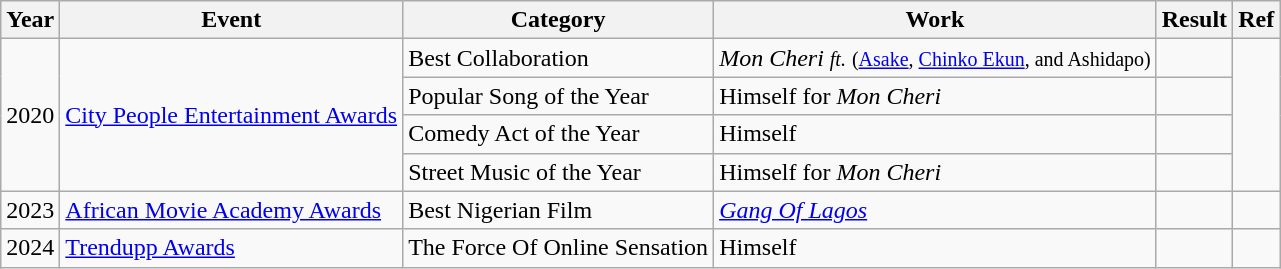<table class="wikitable">
<tr>
<th>Year</th>
<th>Event</th>
<th>Category</th>
<th>Work</th>
<th>Result</th>
<th>Ref</th>
</tr>
<tr>
<td rowspan="4">2020</td>
<td rowspan="4"><a href='#'>City People Entertainment Awards</a></td>
<td>Best Collaboration</td>
<td><em>Mon Cheri <small>ft.</small></em> <small>(<a href='#'>Asake</a>, <a href='#'>Chinko Ekun</a>, and Ashidapo)</small></td>
<td></td>
<td rowspan="4"></td>
</tr>
<tr>
<td>Popular Song of the Year</td>
<td>Himself for <em>Mon Cheri</em></td>
<td></td>
</tr>
<tr>
<td>Comedy Act of the Year</td>
<td>Himself</td>
<td></td>
</tr>
<tr>
<td>Street Music of the Year</td>
<td>Himself for <em>Mon Cheri</em></td>
<td></td>
</tr>
<tr>
<td>2023</td>
<td><a href='#'>African Movie Academy Awards</a></td>
<td>Best Nigerian Film</td>
<td><em><a href='#'>Gang Of Lagos</a></em></td>
<td></td>
</tr>
<tr>
<td>2024</td>
<td><a href='#'>Trendupp Awards</a></td>
<td>The Force Of Online Sensation</td>
<td>Himself</td>
<td></td>
<td></td>
</tr>
</table>
